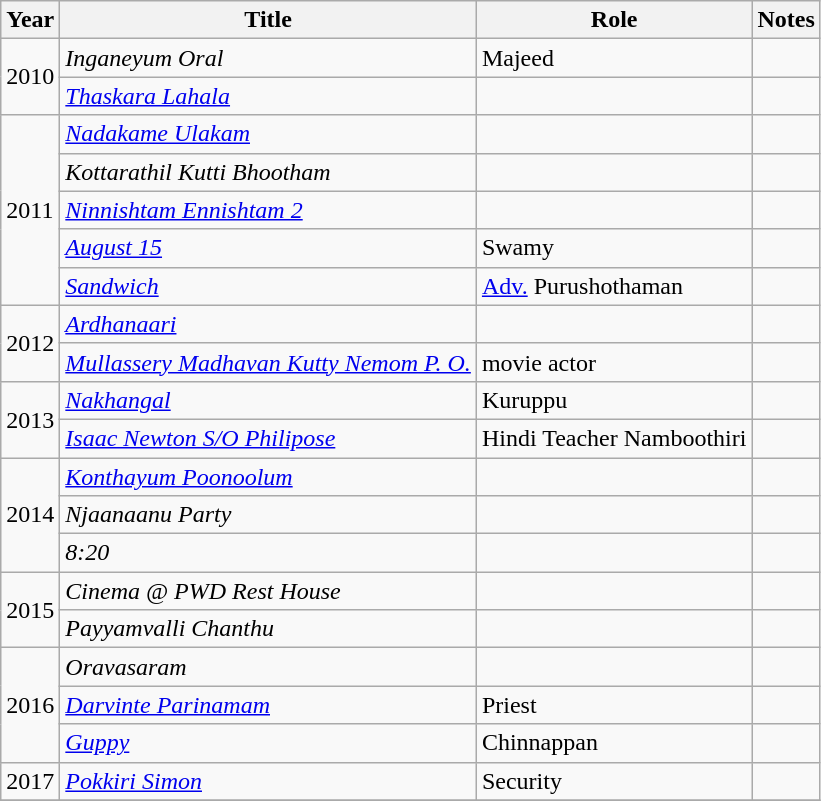<table class="wikitable sortable">
<tr>
<th>Year</th>
<th>Title</th>
<th>Role</th>
<th class="unsortable">Notes</th>
</tr>
<tr>
<td rowspan=2>2010</td>
<td><em>Inganeyum Oral</em></td>
<td>Majeed</td>
<td></td>
</tr>
<tr>
<td><em><a href='#'>Thaskara Lahala</a></em></td>
<td></td>
<td></td>
</tr>
<tr>
<td rowspan=5>2011</td>
<td><em><a href='#'>Nadakame Ulakam</a></em></td>
<td></td>
<td></td>
</tr>
<tr>
<td><em>Kottarathil Kutti Bhootham</em></td>
<td></td>
<td></td>
</tr>
<tr>
<td><em><a href='#'>Ninnishtam Ennishtam 2</a></em></td>
<td></td>
<td></td>
</tr>
<tr>
<td><em><a href='#'>August 15</a></em></td>
<td>Swamy</td>
<td></td>
</tr>
<tr>
<td><em><a href='#'>Sandwich</a></em></td>
<td><a href='#'>Adv.</a> Purushothaman</td>
<td></td>
</tr>
<tr>
<td rowspan=2>2012</td>
<td><em><a href='#'>Ardhanaari</a></em></td>
<td></td>
<td></td>
</tr>
<tr>
<td><em><a href='#'>Mullassery Madhavan Kutty Nemom P. O.</a></em></td>
<td>movie actor</td>
<td></td>
</tr>
<tr>
<td rowspan=2>2013</td>
<td><em><a href='#'>Nakhangal</a></em></td>
<td>Kuruppu</td>
<td></td>
</tr>
<tr>
<td><em><a href='#'>Isaac Newton S/O Philipose</a></em></td>
<td>Hindi Teacher Namboothiri</td>
<td></td>
</tr>
<tr>
<td rowspan=3>2014</td>
<td><em><a href='#'>Konthayum Poonoolum</a></em></td>
<td></td>
<td></td>
</tr>
<tr>
<td><em>Njaanaanu Party</em></td>
<td></td>
<td></td>
</tr>
<tr>
<td><em>8:20</em></td>
<td></td>
<td></td>
</tr>
<tr>
<td rowspan=2>2015</td>
<td><em>Cinema @ PWD Rest House</em></td>
<td></td>
<td></td>
</tr>
<tr>
<td><em>Payyamvalli Chanthu</em></td>
<td></td>
<td></td>
</tr>
<tr>
<td rowspan=3>2016</td>
<td><em>Oravasaram</em></td>
<td></td>
<td></td>
</tr>
<tr>
<td><em><a href='#'>Darvinte Parinamam</a></em></td>
<td>Priest</td>
<td></td>
</tr>
<tr>
<td><em><a href='#'>Guppy</a></em></td>
<td>Chinnappan</td>
<td></td>
</tr>
<tr>
<td>2017</td>
<td><em><a href='#'>Pokkiri Simon</a></em></td>
<td>Security</td>
<td></td>
</tr>
<tr>
</tr>
</table>
